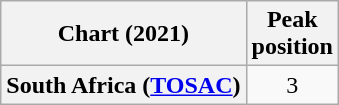<table class="wikitable sortable plainrowheaders" style="text-align:center">
<tr>
<th scope="col">Chart (2021)</th>
<th scope="col">Peak<br>position</th>
</tr>
<tr>
<th scope="row">South Africa (<a href='#'>TOSAC</a>)</th>
<td>3</td>
</tr>
</table>
